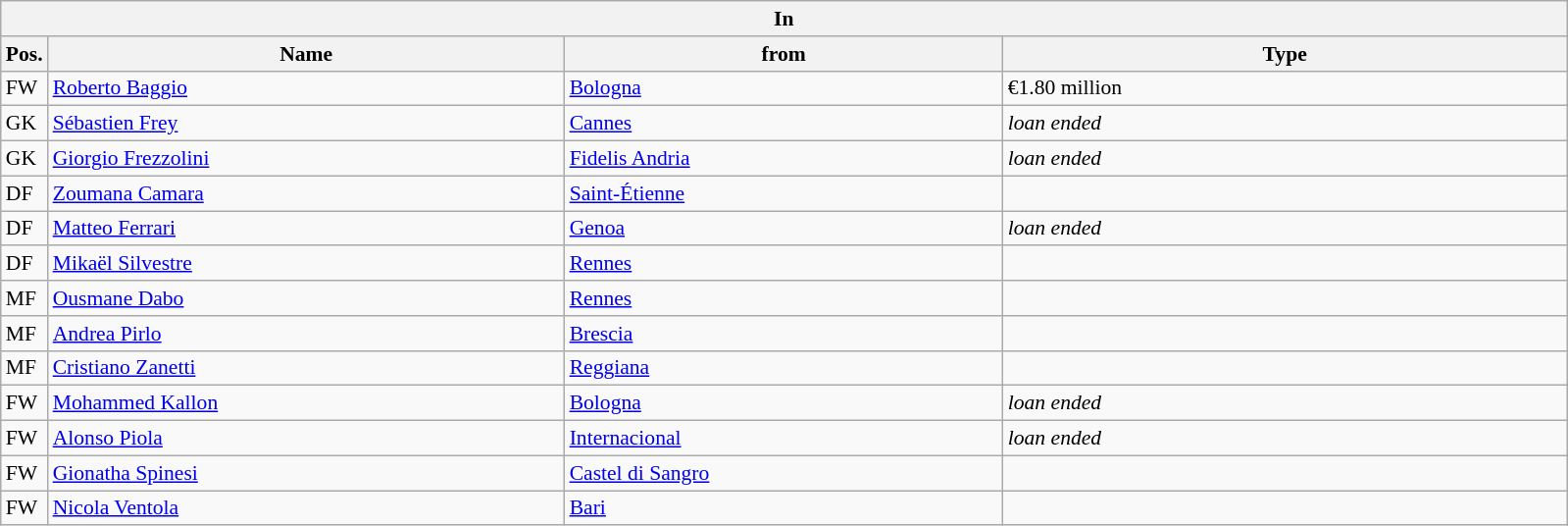<table class="wikitable" style="font-size:90%;">
<tr>
<th colspan="4">In</th>
</tr>
<tr>
<th width=3%>Pos.</th>
<th width=33%>Name</th>
<th width=28%>from</th>
<th width=36%>Type</th>
</tr>
<tr>
<td>FW</td>
<td><a href='#'>Roberto Baggio</a></td>
<td><a href='#'>Bologna</a></td>
<td>€1.80 million</td>
</tr>
<tr>
<td>GK</td>
<td><a href='#'>Sébastien Frey</a></td>
<td><a href='#'>Cannes</a></td>
<td><em>loan ended</em></td>
</tr>
<tr>
<td>GK</td>
<td><a href='#'>Giorgio Frezzolini</a></td>
<td><a href='#'>Fidelis Andria</a></td>
<td><em>loan ended</em></td>
</tr>
<tr>
<td>DF</td>
<td><a href='#'>Zoumana Camara</a></td>
<td><a href='#'>Saint-Étienne</a></td>
<td></td>
</tr>
<tr>
<td>DF</td>
<td><a href='#'>Matteo Ferrari</a></td>
<td><a href='#'>Genoa</a></td>
<td><em>loan ended</em></td>
</tr>
<tr>
<td>DF</td>
<td><a href='#'>Mikaël Silvestre</a></td>
<td><a href='#'>Rennes</a></td>
<td></td>
</tr>
<tr>
<td>MF</td>
<td><a href='#'>Ousmane Dabo</a></td>
<td><a href='#'>Rennes</a></td>
<td></td>
</tr>
<tr>
<td>MF</td>
<td><a href='#'>Andrea Pirlo</a></td>
<td><a href='#'>Brescia</a></td>
<td></td>
</tr>
<tr>
<td>MF</td>
<td><a href='#'>Cristiano Zanetti</a></td>
<td><a href='#'>Reggiana</a></td>
<td></td>
</tr>
<tr>
<td>FW</td>
<td><a href='#'>Mohammed Kallon</a></td>
<td><a href='#'>Bologna</a></td>
<td><em>loan ended</em></td>
</tr>
<tr>
<td>FW</td>
<td><a href='#'>Alonso Piola</a></td>
<td><a href='#'>Internacional</a></td>
<td><em>loan ended</em></td>
</tr>
<tr>
<td>FW</td>
<td><a href='#'>Gionatha Spinesi</a></td>
<td><a href='#'>Castel di Sangro</a></td>
<td></td>
</tr>
<tr>
<td>FW</td>
<td><a href='#'>Nicola Ventola</a></td>
<td><a href='#'>Bari</a></td>
<td></td>
</tr>
</table>
